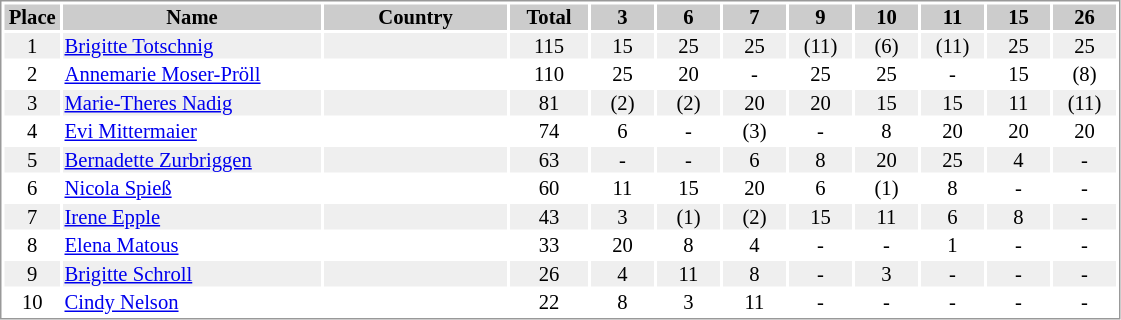<table border="0" style="border: 1px solid #999; background-color:#FFFFFF; text-align:center; font-size:86%; line-height:15px;">
<tr align="center" bgcolor="#CCCCCC">
<th width=35>Place</th>
<th width=170>Name</th>
<th width=120>Country</th>
<th width=50>Total</th>
<th width=40>3</th>
<th width=40>6</th>
<th width=40>7</th>
<th width=40>9</th>
<th width=40>10</th>
<th width=40>11</th>
<th width=40>15</th>
<th width=40>26</th>
</tr>
<tr bgcolor="#EFEFEF">
<td>1</td>
<td align="left"><a href='#'>Brigitte Totschnig</a></td>
<td align="left"></td>
<td>115</td>
<td>15</td>
<td>25</td>
<td>25</td>
<td>(11)</td>
<td>(6)</td>
<td>(11)</td>
<td>25</td>
<td>25</td>
</tr>
<tr>
<td>2</td>
<td align="left"><a href='#'>Annemarie Moser-Pröll</a></td>
<td align="left"></td>
<td>110</td>
<td>25</td>
<td>20</td>
<td>-</td>
<td>25</td>
<td>25</td>
<td>-</td>
<td>15</td>
<td>(8)</td>
</tr>
<tr bgcolor="#EFEFEF">
<td>3</td>
<td align="left"><a href='#'>Marie-Theres Nadig</a></td>
<td align="left"></td>
<td>81</td>
<td>(2)</td>
<td>(2)</td>
<td>20</td>
<td>20</td>
<td>15</td>
<td>15</td>
<td>11</td>
<td>(11)</td>
</tr>
<tr>
<td>4</td>
<td align="left"><a href='#'>Evi Mittermaier</a></td>
<td align="left"></td>
<td>74</td>
<td>6</td>
<td>-</td>
<td>(3)</td>
<td>-</td>
<td>8</td>
<td>20</td>
<td>20</td>
<td>20</td>
</tr>
<tr bgcolor="#EFEFEF">
<td>5</td>
<td align="left"><a href='#'>Bernadette Zurbriggen</a></td>
<td align="left"></td>
<td>63</td>
<td>-</td>
<td>-</td>
<td>6</td>
<td>8</td>
<td>20</td>
<td>25</td>
<td>4</td>
<td>-</td>
</tr>
<tr>
<td>6</td>
<td align="left"><a href='#'>Nicola Spieß</a></td>
<td align="left"></td>
<td>60</td>
<td>11</td>
<td>15</td>
<td>20</td>
<td>6</td>
<td>(1)</td>
<td>8</td>
<td>-</td>
<td>-</td>
</tr>
<tr bgcolor="#EFEFEF">
<td>7</td>
<td align="left"><a href='#'>Irene Epple</a></td>
<td align="left"></td>
<td>43</td>
<td>3</td>
<td>(1)</td>
<td>(2)</td>
<td>15</td>
<td>11</td>
<td>6</td>
<td>8</td>
<td>-</td>
</tr>
<tr>
<td>8</td>
<td align="left"><a href='#'>Elena Matous</a></td>
<td align="left"></td>
<td>33</td>
<td>20</td>
<td>8</td>
<td>4</td>
<td>-</td>
<td>-</td>
<td>1</td>
<td>-</td>
<td>-</td>
</tr>
<tr bgcolor="#EFEFEF">
<td>9</td>
<td align="left"><a href='#'>Brigitte Schroll</a></td>
<td align="left"></td>
<td>26</td>
<td>4</td>
<td>11</td>
<td>8</td>
<td>-</td>
<td>3</td>
<td>-</td>
<td>-</td>
<td>-</td>
</tr>
<tr>
<td>10</td>
<td align="left"><a href='#'>Cindy Nelson</a></td>
<td align="left"></td>
<td>22</td>
<td>8</td>
<td>3</td>
<td>11</td>
<td>-</td>
<td>-</td>
<td>-</td>
<td>-</td>
<td>-</td>
</tr>
</table>
